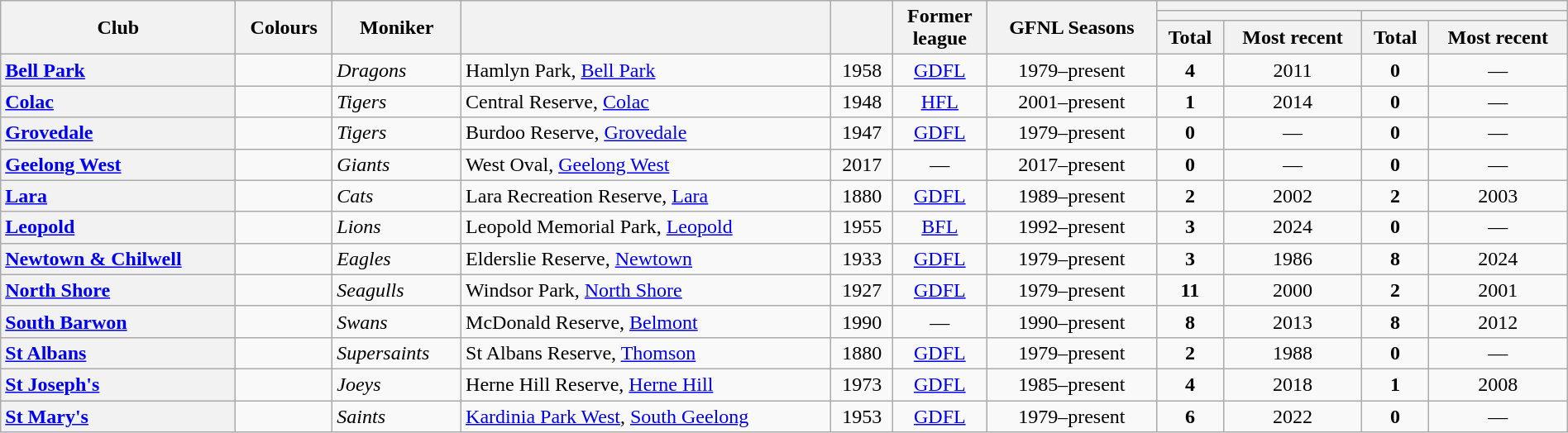<table class="wikitable sortable" style="text-align:center; width:100%">
<tr>
<th rowspan="3">Club</th>
<th rowspan="3">Colours</th>
<th rowspan="3">Moniker</th>
<th rowspan="3"></th>
<th rowspan="3"></th>
<th rowspan="3">Former<br>league</th>
<th rowspan="3">GFNL Seasons</th>
<th colspan="4"></th>
</tr>
<tr>
<th colspan="2"></th>
<th colspan="2"></th>
</tr>
<tr>
<th data-sort-type="number">Total</th>
<th>Most recent</th>
<th>Total</th>
<th>Most recent</th>
</tr>
<tr>
<th style="text-align:left"><a href='#'>Bell Park</a></th>
<td></td>
<td align="left"><em>Dragons</em></td>
<td align="left">Hamlyn Park, <a href='#'>Bell Park</a></td>
<td>1958</td>
<td><a href='#'>GDFL</a></td>
<td>1979–present</td>
<td><strong>4</strong></td>
<td>2011</td>
<td><strong>0</strong></td>
<td>—</td>
</tr>
<tr>
<th style="text-align:left"><a href='#'>Colac</a></th>
<td></td>
<td align="left"><em>Tigers</em></td>
<td align="left">Central Reserve, <a href='#'>Colac</a></td>
<td>1948</td>
<td><a href='#'>HFL</a></td>
<td>2001–present</td>
<td><strong>1</strong></td>
<td>2014</td>
<td><strong>0</strong></td>
<td>—</td>
</tr>
<tr>
<th style="text-align:left"><a href='#'>Grovedale</a></th>
<td></td>
<td align="left"><em>Tigers</em></td>
<td align="left">Burdoo Reserve, <a href='#'>Grovedale</a></td>
<td>1947</td>
<td><a href='#'>GDFL</a></td>
<td>1979–present</td>
<td><strong>0</strong></td>
<td>—</td>
<td><strong>0</strong></td>
<td>—</td>
</tr>
<tr>
<th style="text-align:left"><a href='#'>Geelong West</a></th>
<td></td>
<td align="left"><em>Giants</em></td>
<td align="left">West Oval, <a href='#'>Geelong West</a></td>
<td>2017</td>
<td>—</td>
<td>2017–present</td>
<td><strong>0</strong></td>
<td>—</td>
<td><strong>0</strong></td>
<td>—</td>
</tr>
<tr>
<th style="text-align:left"><a href='#'>Lara</a></th>
<td></td>
<td align="left"><em>Cats</em></td>
<td align="left">Lara Recreation Reserve, <a href='#'>Lara</a></td>
<td>1880</td>
<td><a href='#'>GDFL</a></td>
<td>1989–present</td>
<td><strong>2</strong></td>
<td>2002</td>
<td><strong>2</strong></td>
<td>2003</td>
</tr>
<tr>
<th style="text-align:left"><a href='#'>Leopold</a></th>
<td></td>
<td align="left"><em>Lions</em></td>
<td align="left">Leopold Memorial Park, <a href='#'>Leopold</a></td>
<td>1955</td>
<td><a href='#'>BFL</a></td>
<td>1992–present</td>
<td><strong>3</strong></td>
<td>2024</td>
<td><strong>0</strong></td>
<td>—</td>
</tr>
<tr>
<th style="text-align:left"><a href='#'>Newtown & Chilwell</a></th>
<td></td>
<td align="left"><em>Eagles</em></td>
<td align="left">Elderslie Reserve, <a href='#'>Newtown</a></td>
<td>1933</td>
<td><a href='#'>GDFL</a></td>
<td>1979–present</td>
<td><strong>3</strong></td>
<td>1986</td>
<td><strong>8</strong></td>
<td>2024</td>
</tr>
<tr>
<th style="text-align:left"><a href='#'>North Shore</a></th>
<td></td>
<td align="left"><em>Seagulls</em></td>
<td align="left">Windsor Park, <a href='#'>North Shore</a></td>
<td>1927</td>
<td><a href='#'>GDFL</a></td>
<td>1979–present</td>
<td><strong>11</strong></td>
<td>2000</td>
<td><strong>2</strong></td>
<td>2001</td>
</tr>
<tr>
<th style="text-align:left"><a href='#'>South Barwon</a></th>
<td></td>
<td align="left"><em>Swans</em></td>
<td align="left">McDonald Reserve, <a href='#'>Belmont</a></td>
<td>1990</td>
<td>—</td>
<td>1990–present</td>
<td><strong>8</strong></td>
<td>2013</td>
<td><strong>8</strong></td>
<td>2012</td>
</tr>
<tr>
<th style="text-align:left"><a href='#'>St Albans</a></th>
<td></td>
<td align="left"><em>Supersaints</em></td>
<td align="left">St Albans Reserve, <a href='#'>Thomson</a></td>
<td>1880</td>
<td><a href='#'>GDFL</a></td>
<td>1979–present</td>
<td><strong>2</strong></td>
<td>1988</td>
<td><strong>0</strong></td>
<td>—</td>
</tr>
<tr>
<th style="text-align:left"><a href='#'>St Joseph's</a></th>
<td></td>
<td align="left"><em>Joeys</em></td>
<td align="left">Herne Hill Reserve, <a href='#'>Herne Hill</a></td>
<td>1973</td>
<td><a href='#'>GDFL</a></td>
<td>1985–present</td>
<td><strong>4</strong></td>
<td>2018</td>
<td><strong>1</strong></td>
<td>2008</td>
</tr>
<tr>
<th style="text-align:left"><a href='#'>St Mary's</a></th>
<td></td>
<td align="left"><em>Saints</em></td>
<td align="left"><a href='#'>Kardinia Park West</a>, <a href='#'>South Geelong</a></td>
<td>1953</td>
<td><a href='#'>GDFL</a></td>
<td>1979–present</td>
<td><strong>6</strong></td>
<td>2022</td>
<td><strong>0</strong></td>
<td>—</td>
</tr>
</table>
